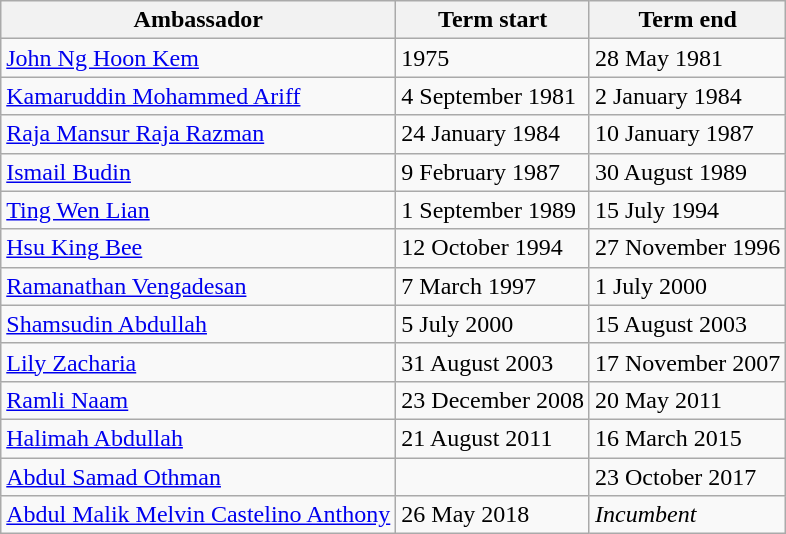<table class=wikitable>
<tr>
<th>Ambassador</th>
<th>Term start</th>
<th>Term end</th>
</tr>
<tr>
<td><a href='#'>John Ng Hoon Kem</a></td>
<td>1975</td>
<td>28 May 1981</td>
</tr>
<tr>
<td><a href='#'>Kamaruddin Mohammed Ariff</a></td>
<td>4 September 1981</td>
<td>2 January 1984</td>
</tr>
<tr>
<td><a href='#'>Raja Mansur Raja Razman</a></td>
<td>24 January 1984</td>
<td>10 January 1987</td>
</tr>
<tr>
<td><a href='#'>Ismail Budin</a></td>
<td>9 February 1987</td>
<td>30 August 1989</td>
</tr>
<tr>
<td><a href='#'>Ting Wen Lian</a></td>
<td>1 September 1989</td>
<td>15 July 1994</td>
</tr>
<tr>
<td><a href='#'>Hsu King Bee</a></td>
<td>12 October 1994</td>
<td>27 November 1996</td>
</tr>
<tr>
<td><a href='#'>Ramanathan Vengadesan</a></td>
<td>7 March 1997</td>
<td>1 July 2000</td>
</tr>
<tr>
<td><a href='#'>Shamsudin Abdullah</a></td>
<td>5 July 2000</td>
<td>15 August 2003</td>
</tr>
<tr>
<td><a href='#'>Lily Zacharia</a></td>
<td>31 August 2003</td>
<td>17 November 2007</td>
</tr>
<tr>
<td><a href='#'>Ramli Naam</a></td>
<td>23 December 2008</td>
<td>20 May 2011</td>
</tr>
<tr>
<td><a href='#'>Halimah Abdullah</a></td>
<td>21 August 2011</td>
<td>16 March 2015</td>
</tr>
<tr>
<td><a href='#'>Abdul Samad Othman</a></td>
<td></td>
<td>23 October 2017</td>
</tr>
<tr>
<td><a href='#'>Abdul Malik Melvin Castelino Anthony</a></td>
<td>26 May 2018</td>
<td><em>Incumbent</em></td>
</tr>
</table>
